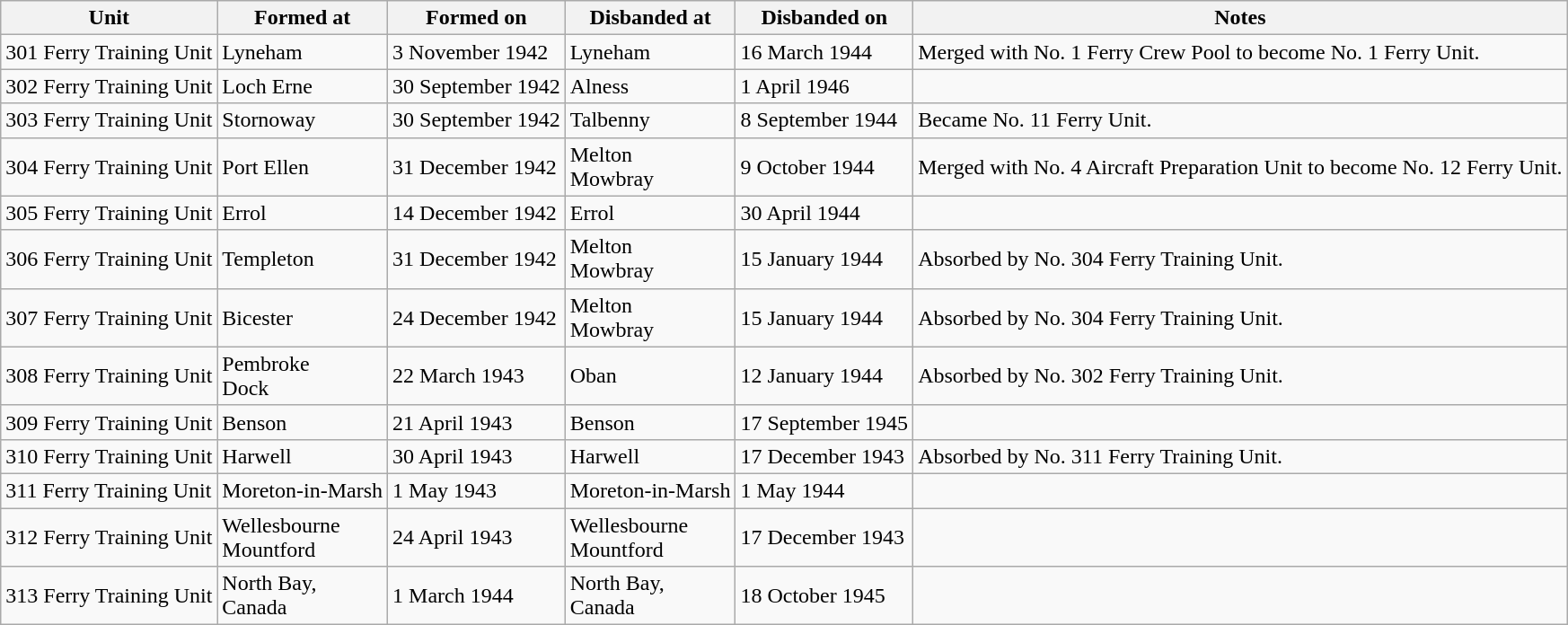<table class="wikitable">
<tr>
<th>Unit</th>
<th>Formed at</th>
<th>Formed on</th>
<th>Disbanded at</th>
<th>Disbanded on</th>
<th>Notes</th>
</tr>
<tr>
<td>301 Ferry Training Unit</td>
<td>Lyneham</td>
<td>3 November 1942</td>
<td>Lyneham</td>
<td>16 March 1944</td>
<td>Merged with No. 1 Ferry Crew Pool to become No. 1 Ferry Unit.</td>
</tr>
<tr>
<td>302 Ferry Training Unit</td>
<td>Loch Erne</td>
<td>30 September 1942</td>
<td>Alness</td>
<td>1 April 1946</td>
<td></td>
</tr>
<tr>
<td>303 Ferry Training Unit</td>
<td>Stornoway</td>
<td>30 September 1942</td>
<td>Talbenny</td>
<td>8 September 1944</td>
<td>Became No. 11 Ferry Unit.</td>
</tr>
<tr>
<td>304 Ferry Training Unit</td>
<td>Port Ellen</td>
<td>31 December 1942</td>
<td>Melton<br>Mowbray</td>
<td>9 October 1944</td>
<td>Merged with No. 4 Aircraft Preparation Unit to become No. 12 Ferry Unit.</td>
</tr>
<tr>
<td>305 Ferry Training Unit</td>
<td>Errol</td>
<td>14 December 1942</td>
<td>Errol</td>
<td>30 April 1944</td>
<td></td>
</tr>
<tr>
<td>306 Ferry Training Unit</td>
<td>Templeton</td>
<td>31 December 1942</td>
<td>Melton<br>Mowbray</td>
<td>15 January 1944</td>
<td>Absorbed by No. 304 Ferry Training Unit.</td>
</tr>
<tr>
<td>307 Ferry Training Unit</td>
<td>Bicester</td>
<td>24 December 1942</td>
<td>Melton<br>Mowbray</td>
<td>15 January 1944</td>
<td>Absorbed by No. 304 Ferry Training Unit.</td>
</tr>
<tr>
<td>308 Ferry Training Unit</td>
<td>Pembroke<br>Dock</td>
<td>22 March 1943</td>
<td>Oban</td>
<td>12 January 1944</td>
<td>Absorbed by No. 302 Ferry Training Unit.</td>
</tr>
<tr>
<td>309 Ferry Training Unit</td>
<td>Benson</td>
<td>21 April 1943</td>
<td>Benson</td>
<td>17 September 1945</td>
<td></td>
</tr>
<tr>
<td>310 Ferry Training Unit</td>
<td>Harwell</td>
<td>30 April 1943</td>
<td>Harwell</td>
<td>17 December 1943</td>
<td>Absorbed by No. 311 Ferry Training Unit.</td>
</tr>
<tr>
<td>311 Ferry Training Unit</td>
<td>Moreton-in-Marsh</td>
<td>1 May 1943</td>
<td>Moreton-in-Marsh</td>
<td>1 May 1944</td>
<td></td>
</tr>
<tr>
<td>312 Ferry Training Unit</td>
<td>Wellesbourne<br>Mountford</td>
<td>24 April 1943</td>
<td>Wellesbourne<br>Mountford</td>
<td>17 December 1943</td>
<td></td>
</tr>
<tr>
<td>313 Ferry Training Unit</td>
<td>North Bay,<br>Canada</td>
<td>1 March 1944</td>
<td>North Bay,<br>Canada</td>
<td>18 October 1945</td>
<td></td>
</tr>
</table>
